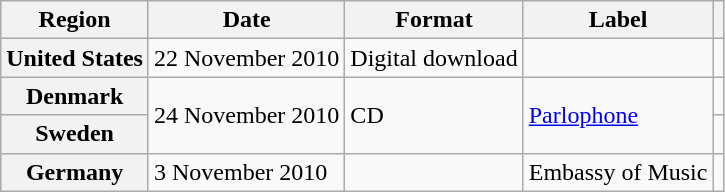<table class="wikitable plainrowheaders">
<tr>
<th scope="col">Region</th>
<th scope="col">Date</th>
<th scope="col">Format</th>
<th scope="col">Label</th>
<th scope="col"></th>
</tr>
<tr>
<th scope="row">United States</th>
<td>22 November 2010</td>
<td>Digital download</td>
<td></td>
<td align="center"></td>
</tr>
<tr>
<th scope="row">Denmark</th>
<td rowspan="2">24 November 2010</td>
<td rowspan="2">CD</td>
<td rowspan="2"><a href='#'>Parlophone</a></td>
<td align="center"></td>
</tr>
<tr>
<th scope="row">Sweden</th>
<td align="center"></td>
</tr>
<tr>
<th scope="row">Germany</th>
<td>3 November 2010</td>
<td></td>
<td>Embassy of Music</td>
<td align="center"></td>
</tr>
</table>
